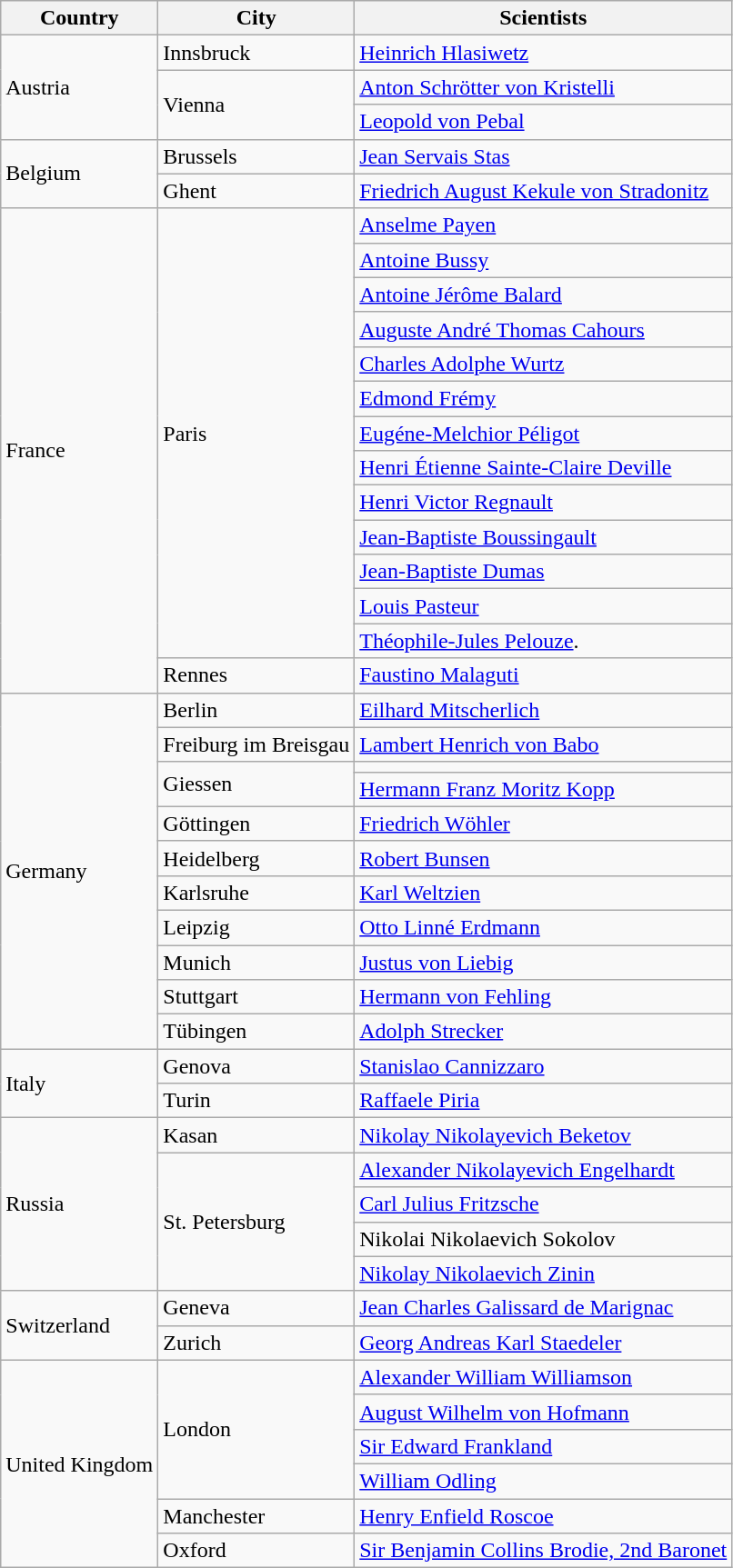<table class="wikitable">
<tr>
<th>Country</th>
<th>City</th>
<th>Scientists</th>
</tr>
<tr>
<td rowspan="3">Austria</td>
<td>Innsbruck</td>
<td><a href='#'>Heinrich Hlasiwetz</a></td>
</tr>
<tr>
<td rowspan="2">Vienna</td>
<td><a href='#'>Anton Schrötter von Kristelli</a></td>
</tr>
<tr>
<td><a href='#'>Leopold von Pebal</a></td>
</tr>
<tr>
<td rowspan="2">Belgium</td>
<td>Brussels</td>
<td><a href='#'>Jean Servais Stas</a></td>
</tr>
<tr>
<td>Ghent</td>
<td><a href='#'>Friedrich August Kekule von Stradonitz</a></td>
</tr>
<tr>
<td rowspan="14">France</td>
<td rowspan="13">Paris</td>
<td><a href='#'>Anselme Payen</a></td>
</tr>
<tr>
<td><a href='#'>Antoine Bussy</a></td>
</tr>
<tr>
<td><a href='#'>Antoine Jérôme Balard</a></td>
</tr>
<tr>
<td><a href='#'>Auguste André Thomas Cahours</a></td>
</tr>
<tr>
<td><a href='#'>Charles Adolphe Wurtz</a></td>
</tr>
<tr>
<td><a href='#'>Edmond Frémy</a></td>
</tr>
<tr>
<td><a href='#'>Eugéne-Melchior Péligot</a></td>
</tr>
<tr>
<td><a href='#'>Henri Étienne Sainte-Claire Deville</a></td>
</tr>
<tr>
<td><a href='#'>Henri Victor Regnault</a></td>
</tr>
<tr>
<td><a href='#'>Jean-Baptiste Boussingault</a></td>
</tr>
<tr>
<td><a href='#'>Jean-Baptiste Dumas</a></td>
</tr>
<tr>
<td><a href='#'>Louis Pasteur</a></td>
</tr>
<tr>
<td><a href='#'>Théophile-Jules Pelouze</a>.</td>
</tr>
<tr>
<td>Rennes</td>
<td><a href='#'>Faustino Malaguti</a></td>
</tr>
<tr>
<td rowspan="11">Germany</td>
<td>Berlin</td>
<td><a href='#'>Eilhard Mitscherlich</a></td>
</tr>
<tr>
<td>Freiburg im Breisgau</td>
<td><a href='#'>Lambert Henrich von Babo</a></td>
</tr>
<tr>
<td rowspan="2">Giessen</td>
<td></td>
</tr>
<tr>
<td><a href='#'>Hermann Franz Moritz Kopp</a></td>
</tr>
<tr>
<td>Göttingen</td>
<td><a href='#'>Friedrich Wöhler</a></td>
</tr>
<tr>
<td>Heidelberg</td>
<td><a href='#'>Robert Bunsen</a></td>
</tr>
<tr>
<td>Karlsruhe</td>
<td><a href='#'>Karl Weltzien</a></td>
</tr>
<tr>
<td>Leipzig</td>
<td><a href='#'>Otto Linné Erdmann</a></td>
</tr>
<tr>
<td>Munich</td>
<td><a href='#'>Justus von Liebig</a></td>
</tr>
<tr>
<td>Stuttgart</td>
<td><a href='#'>Hermann von Fehling</a></td>
</tr>
<tr>
<td>Tübingen</td>
<td><a href='#'>Adolph Strecker</a></td>
</tr>
<tr>
<td rowspan="2">Italy</td>
<td>Genova</td>
<td><a href='#'>Stanislao Cannizzaro</a></td>
</tr>
<tr>
<td>Turin</td>
<td><a href='#'>Raffaele Piria</a></td>
</tr>
<tr>
<td rowspan="5">Russia</td>
<td>Kasan</td>
<td><a href='#'>Nikolay Nikolayevich Beketov</a></td>
</tr>
<tr>
<td rowspan="4">St. Petersburg</td>
<td><a href='#'>Alexander Nikolayevich Engelhardt</a></td>
</tr>
<tr>
<td><a href='#'>Carl Julius Fritzsche</a></td>
</tr>
<tr>
<td>Nikolai Nikolaevich Sokolov</td>
</tr>
<tr>
<td><a href='#'>Nikolay Nikolaevich Zinin</a></td>
</tr>
<tr>
<td rowspan="2">Switzerland</td>
<td>Geneva</td>
<td><a href='#'>Jean Charles Galissard de Marignac</a></td>
</tr>
<tr>
<td>Zurich</td>
<td><a href='#'>Georg Andreas Karl Staedeler</a></td>
</tr>
<tr>
<td rowspan="6">United Kingdom</td>
<td rowspan="4">London</td>
<td><a href='#'>Alexander William Williamson</a></td>
</tr>
<tr>
<td><a href='#'>August Wilhelm von Hofmann</a></td>
</tr>
<tr>
<td><a href='#'>Sir Edward Frankland</a></td>
</tr>
<tr>
<td><a href='#'>William Odling</a></td>
</tr>
<tr>
<td>Manchester</td>
<td><a href='#'>Henry Enfield Roscoe</a></td>
</tr>
<tr>
<td>Oxford</td>
<td><a href='#'>Sir Benjamin Collins Brodie, 2nd Baronet</a></td>
</tr>
</table>
